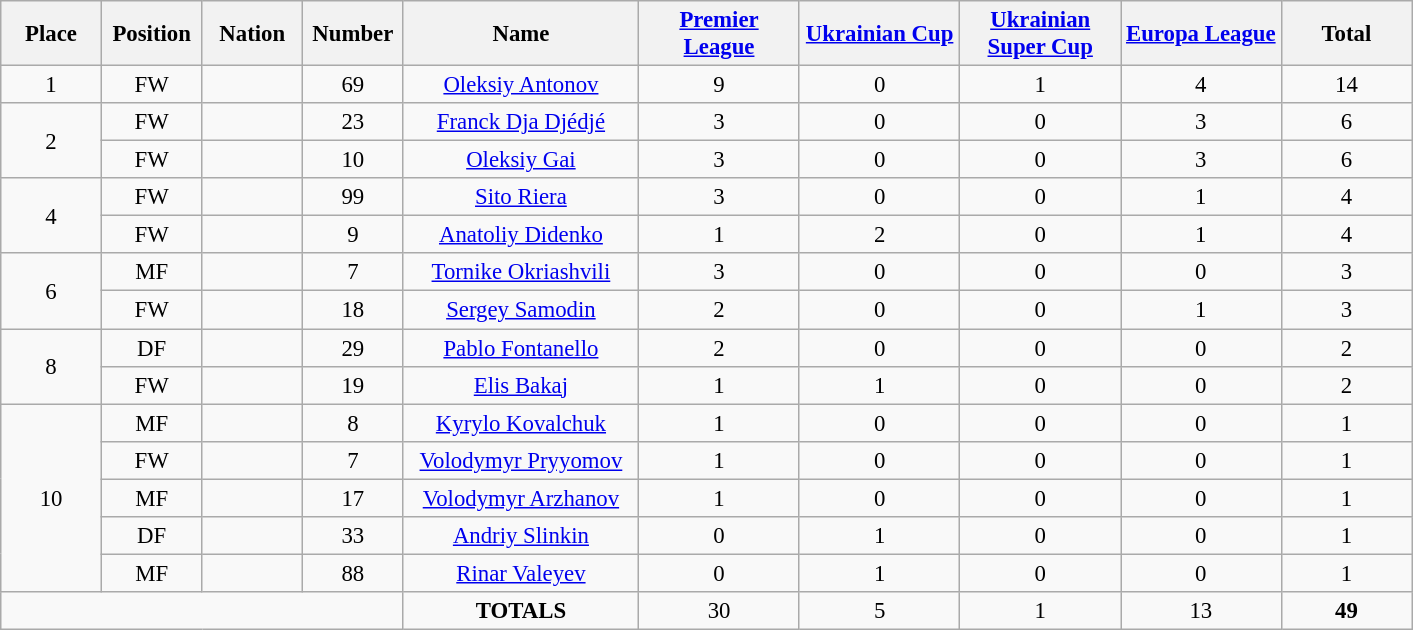<table class="wikitable" style="font-size: 95%; text-align: center;">
<tr>
<th width=60>Place</th>
<th width=60>Position</th>
<th width=60>Nation</th>
<th width=60>Number</th>
<th width=150>Name</th>
<th width=100><a href='#'>Premier League</a></th>
<th width=100><a href='#'>Ukrainian Cup</a></th>
<th width=100><a href='#'>Ukrainian Super Cup</a></th>
<th width=100><a href='#'>Europa League</a></th>
<th width=80><strong>Total</strong></th>
</tr>
<tr>
<td>1</td>
<td>FW</td>
<td></td>
<td>69</td>
<td><a href='#'>Oleksiy Antonov</a></td>
<td>9</td>
<td>0</td>
<td>1</td>
<td>4</td>
<td>14</td>
</tr>
<tr>
<td rowspan=2>2</td>
<td>FW</td>
<td></td>
<td>23</td>
<td><a href='#'>Franck Dja Djédjé</a></td>
<td>3</td>
<td>0</td>
<td>0</td>
<td>3</td>
<td>6</td>
</tr>
<tr>
<td>FW</td>
<td></td>
<td>10</td>
<td><a href='#'>Oleksiy Gai</a></td>
<td>3</td>
<td>0</td>
<td>0</td>
<td>3</td>
<td>6</td>
</tr>
<tr>
<td rowspan=2>4</td>
<td>FW</td>
<td></td>
<td>99</td>
<td><a href='#'>Sito Riera</a></td>
<td>3</td>
<td>0</td>
<td>0</td>
<td>1</td>
<td>4</td>
</tr>
<tr>
<td>FW</td>
<td></td>
<td>9</td>
<td><a href='#'>Anatoliy Didenko</a></td>
<td>1</td>
<td>2</td>
<td>0</td>
<td>1</td>
<td>4</td>
</tr>
<tr>
<td rowspan=2>6</td>
<td>MF</td>
<td></td>
<td>7</td>
<td><a href='#'>Tornike Okriashvili</a></td>
<td>3</td>
<td>0</td>
<td>0</td>
<td>0</td>
<td>3</td>
</tr>
<tr>
<td>FW</td>
<td></td>
<td>18</td>
<td><a href='#'>Sergey Samodin</a></td>
<td>2</td>
<td>0</td>
<td>0</td>
<td>1</td>
<td>3</td>
</tr>
<tr>
<td rowspan=2>8</td>
<td>DF</td>
<td></td>
<td>29</td>
<td><a href='#'>Pablo Fontanello</a></td>
<td>2</td>
<td>0</td>
<td>0</td>
<td>0</td>
<td>2</td>
</tr>
<tr>
<td>FW</td>
<td></td>
<td>19</td>
<td><a href='#'>Elis Bakaj</a></td>
<td>1</td>
<td>1</td>
<td>0</td>
<td>0</td>
<td>2</td>
</tr>
<tr>
<td rowspan=5>10</td>
<td>MF</td>
<td></td>
<td>8</td>
<td><a href='#'>Kyrylo Kovalchuk</a></td>
<td>1</td>
<td>0</td>
<td>0</td>
<td>0</td>
<td>1</td>
</tr>
<tr>
<td>FW</td>
<td></td>
<td>7</td>
<td><a href='#'>Volodymyr Pryyomov</a></td>
<td>1</td>
<td>0</td>
<td>0</td>
<td>0</td>
<td>1</td>
</tr>
<tr>
<td>MF</td>
<td></td>
<td>17</td>
<td><a href='#'>Volodymyr Arzhanov</a></td>
<td>1</td>
<td>0</td>
<td>0</td>
<td>0</td>
<td>1</td>
</tr>
<tr>
<td>DF</td>
<td></td>
<td>33</td>
<td><a href='#'>Andriy Slinkin</a></td>
<td>0</td>
<td>1</td>
<td>0</td>
<td>0</td>
<td>1</td>
</tr>
<tr>
<td>MF</td>
<td></td>
<td>88</td>
<td><a href='#'>Rinar Valeyev</a></td>
<td>0</td>
<td>1</td>
<td>0</td>
<td>0</td>
<td>1</td>
</tr>
<tr>
<td colspan=4></td>
<td><strong>TOTALS</strong></td>
<td>30</td>
<td>5</td>
<td>1</td>
<td>13</td>
<td><strong>49</strong></td>
</tr>
</table>
